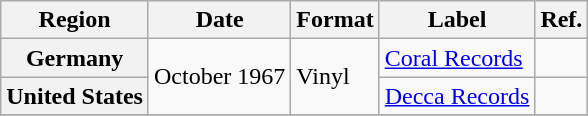<table class="wikitable plainrowheaders">
<tr>
<th scope="col">Region</th>
<th scope="col">Date</th>
<th scope="col">Format</th>
<th scope="col">Label</th>
<th scope="col">Ref.</th>
</tr>
<tr>
<th scope="row">Germany</th>
<td rowspan="2">October 1967</td>
<td rowspan="2">Vinyl</td>
<td><a href='#'>Coral Records</a></td>
<td></td>
</tr>
<tr>
<th scope="row">United States</th>
<td><a href='#'>Decca Records</a></td>
<td></td>
</tr>
<tr>
</tr>
</table>
